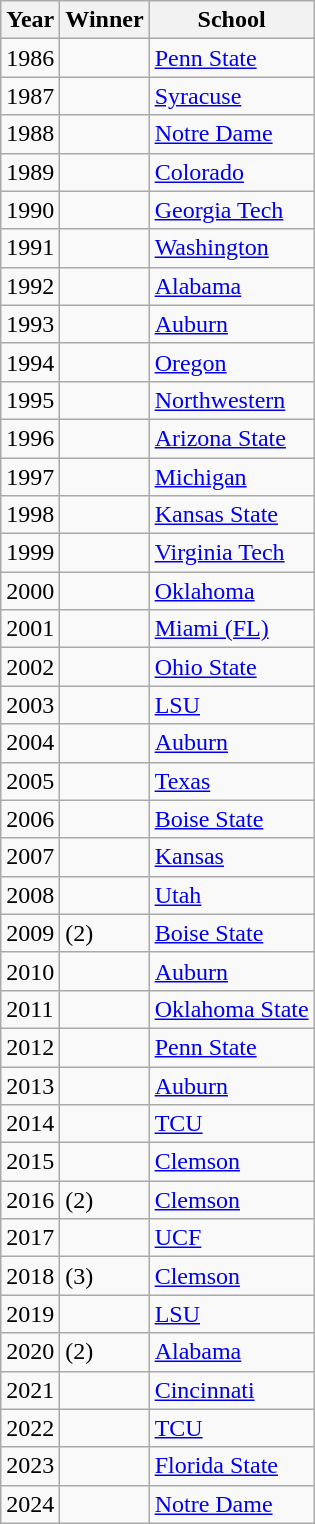<table class="wikitable sortable">
<tr>
<th>Year</th>
<th>Winner</th>
<th>School</th>
</tr>
<tr>
<td>1986</td>
<td></td>
<td><a href='#'>Penn State</a></td>
</tr>
<tr>
<td>1987</td>
<td></td>
<td><a href='#'>Syracuse</a></td>
</tr>
<tr>
<td>1988</td>
<td></td>
<td><a href='#'>Notre Dame</a></td>
</tr>
<tr>
<td>1989</td>
<td></td>
<td><a href='#'>Colorado</a></td>
</tr>
<tr>
<td>1990</td>
<td></td>
<td><a href='#'>Georgia Tech</a></td>
</tr>
<tr>
<td>1991</td>
<td></td>
<td><a href='#'>Washington</a></td>
</tr>
<tr>
<td>1992</td>
<td></td>
<td><a href='#'>Alabama</a></td>
</tr>
<tr>
<td>1993</td>
<td></td>
<td><a href='#'>Auburn</a></td>
</tr>
<tr>
<td>1994</td>
<td></td>
<td><a href='#'>Oregon</a></td>
</tr>
<tr>
<td>1995</td>
<td></td>
<td><a href='#'>Northwestern</a></td>
</tr>
<tr>
<td>1996</td>
<td></td>
<td><a href='#'>Arizona State</a></td>
</tr>
<tr>
<td>1997</td>
<td></td>
<td><a href='#'>Michigan</a></td>
</tr>
<tr>
<td>1998</td>
<td></td>
<td><a href='#'>Kansas State</a></td>
</tr>
<tr>
<td>1999</td>
<td></td>
<td><a href='#'>Virginia Tech</a></td>
</tr>
<tr>
<td>2000</td>
<td></td>
<td><a href='#'>Oklahoma</a></td>
</tr>
<tr>
<td>2001</td>
<td></td>
<td><a href='#'>Miami (FL)</a></td>
</tr>
<tr>
<td>2002</td>
<td></td>
<td><a href='#'>Ohio State</a></td>
</tr>
<tr>
<td>2003</td>
<td></td>
<td><a href='#'>LSU</a></td>
</tr>
<tr>
<td>2004</td>
<td></td>
<td><a href='#'>Auburn</a></td>
</tr>
<tr>
<td>2005</td>
<td></td>
<td><a href='#'>Texas</a></td>
</tr>
<tr>
<td>2006</td>
<td></td>
<td><a href='#'>Boise State</a></td>
</tr>
<tr>
<td>2007</td>
<td></td>
<td><a href='#'>Kansas</a></td>
</tr>
<tr>
<td>2008</td>
<td></td>
<td><a href='#'>Utah</a></td>
</tr>
<tr>
<td>2009</td>
<td> (2)</td>
<td><a href='#'>Boise State</a></td>
</tr>
<tr>
<td>2010</td>
<td></td>
<td><a href='#'>Auburn</a></td>
</tr>
<tr>
<td>2011</td>
<td></td>
<td><a href='#'>Oklahoma State</a></td>
</tr>
<tr>
<td>2012</td>
<td></td>
<td><a href='#'>Penn State</a></td>
</tr>
<tr>
<td>2013</td>
<td></td>
<td><a href='#'>Auburn</a></td>
</tr>
<tr>
<td>2014</td>
<td></td>
<td><a href='#'>TCU</a></td>
</tr>
<tr>
<td>2015</td>
<td></td>
<td><a href='#'>Clemson</a></td>
</tr>
<tr>
<td>2016</td>
<td> (2)</td>
<td><a href='#'>Clemson</a></td>
</tr>
<tr>
<td>2017</td>
<td></td>
<td><a href='#'>UCF</a></td>
</tr>
<tr>
<td>2018</td>
<td> (3)</td>
<td><a href='#'>Clemson</a></td>
</tr>
<tr>
<td>2019</td>
<td></td>
<td><a href='#'>LSU</a></td>
</tr>
<tr>
<td>2020</td>
<td> (2)</td>
<td><a href='#'>Alabama</a></td>
</tr>
<tr>
<td>2021</td>
<td></td>
<td><a href='#'>Cincinnati</a></td>
</tr>
<tr>
<td>2022</td>
<td></td>
<td><a href='#'>TCU</a></td>
</tr>
<tr>
<td>2023</td>
<td></td>
<td><a href='#'>Florida State</a></td>
</tr>
<tr>
<td>2024</td>
<td></td>
<td><a href='#'>Notre Dame</a></td>
</tr>
</table>
